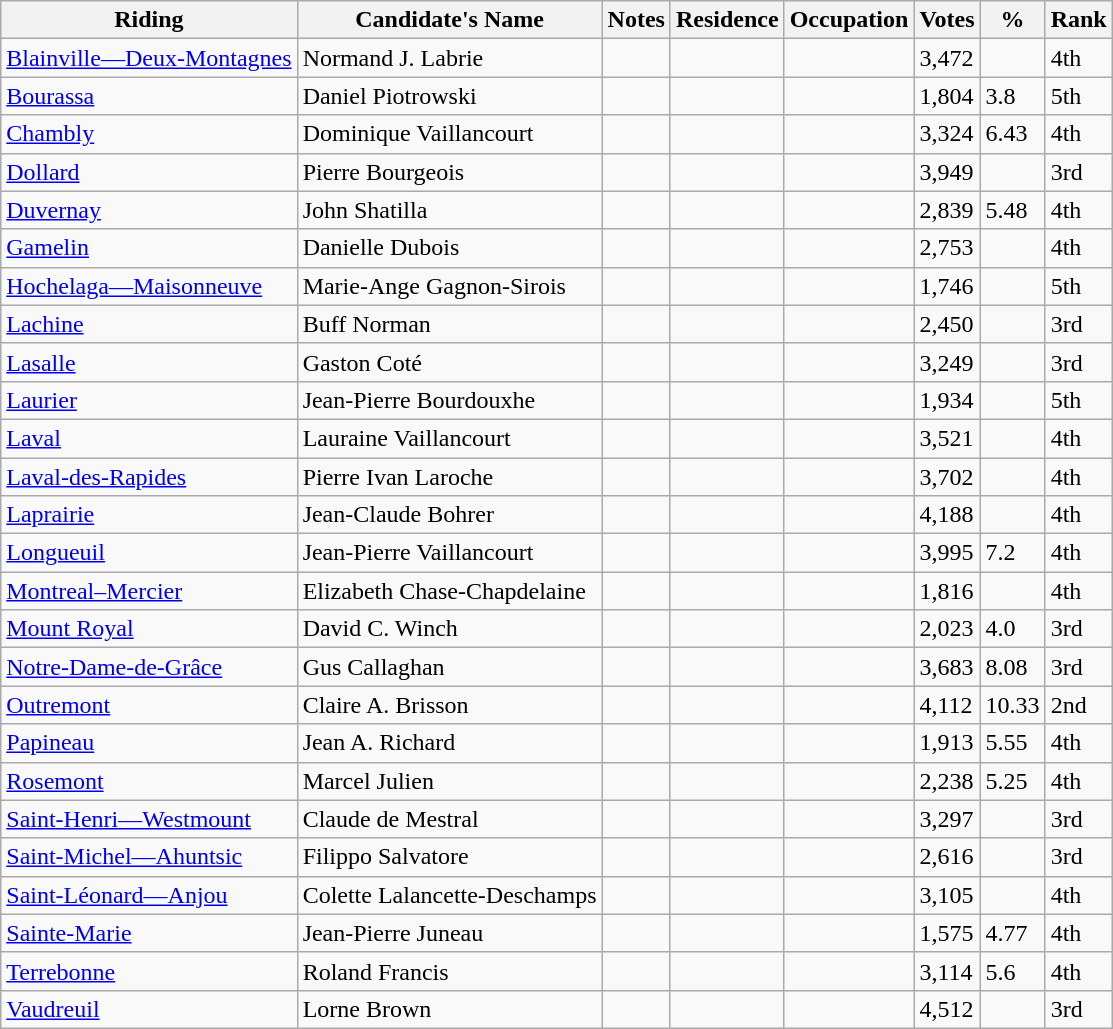<table class="wikitable sortable">
<tr>
<th>Riding<br></th>
<th>Candidate's Name</th>
<th>Notes</th>
<th>Residence</th>
<th>Occupation</th>
<th>Votes</th>
<th>%</th>
<th>Rank</th>
</tr>
<tr>
<td><a href='#'>Blainville—Deux-Montagnes</a></td>
<td>Normand J. Labrie</td>
<td></td>
<td></td>
<td></td>
<td>3,472</td>
<td></td>
<td>4th</td>
</tr>
<tr>
<td><a href='#'>Bourassa</a></td>
<td>Daniel Piotrowski</td>
<td></td>
<td></td>
<td></td>
<td>1,804</td>
<td>3.8</td>
<td>5th</td>
</tr>
<tr>
<td><a href='#'>Chambly</a></td>
<td>Dominique Vaillancourt</td>
<td></td>
<td></td>
<td></td>
<td>3,324</td>
<td>6.43</td>
<td>4th</td>
</tr>
<tr>
<td><a href='#'>Dollard</a></td>
<td>Pierre Bourgeois</td>
<td></td>
<td></td>
<td></td>
<td>3,949</td>
<td></td>
<td>3rd</td>
</tr>
<tr>
<td><a href='#'>Duvernay</a></td>
<td>John Shatilla</td>
<td></td>
<td></td>
<td></td>
<td>2,839</td>
<td>5.48</td>
<td>4th</td>
</tr>
<tr>
<td><a href='#'>Gamelin</a></td>
<td>Danielle Dubois</td>
<td></td>
<td></td>
<td></td>
<td>2,753</td>
<td></td>
<td>4th</td>
</tr>
<tr>
<td><a href='#'>Hochelaga—Maisonneuve</a></td>
<td>Marie-Ange Gagnon-Sirois</td>
<td></td>
<td></td>
<td></td>
<td>1,746</td>
<td></td>
<td>5th</td>
</tr>
<tr>
<td><a href='#'>Lachine</a></td>
<td>Buff Norman</td>
<td></td>
<td></td>
<td></td>
<td>2,450</td>
<td></td>
<td>3rd</td>
</tr>
<tr>
<td><a href='#'>Lasalle</a></td>
<td>Gaston Coté</td>
<td></td>
<td></td>
<td></td>
<td>3,249</td>
<td></td>
<td>3rd</td>
</tr>
<tr>
<td><a href='#'>Laurier</a></td>
<td>Jean-Pierre Bourdouxhe</td>
<td></td>
<td></td>
<td></td>
<td>1,934</td>
<td></td>
<td>5th</td>
</tr>
<tr>
<td><a href='#'>Laval</a></td>
<td>Lauraine Vaillancourt</td>
<td></td>
<td></td>
<td></td>
<td>3,521</td>
<td></td>
<td>4th</td>
</tr>
<tr>
<td><a href='#'>Laval-des-Rapides</a></td>
<td>Pierre Ivan Laroche</td>
<td></td>
<td></td>
<td></td>
<td>3,702</td>
<td></td>
<td>4th</td>
</tr>
<tr>
<td><a href='#'>Laprairie</a></td>
<td>Jean-Claude Bohrer</td>
<td></td>
<td></td>
<td></td>
<td>4,188</td>
<td></td>
<td>4th</td>
</tr>
<tr>
<td><a href='#'>Longueuil</a></td>
<td>Jean-Pierre Vaillancourt</td>
<td></td>
<td></td>
<td></td>
<td>3,995</td>
<td>7.2</td>
<td>4th</td>
</tr>
<tr>
<td><a href='#'>Montreal–Mercier</a></td>
<td>Elizabeth Chase-Chapdelaine</td>
<td></td>
<td></td>
<td></td>
<td>1,816</td>
<td></td>
<td>4th</td>
</tr>
<tr>
<td><a href='#'>Mount Royal</a></td>
<td>David C. Winch</td>
<td></td>
<td></td>
<td></td>
<td>2,023</td>
<td>4.0</td>
<td>3rd</td>
</tr>
<tr>
<td><a href='#'>Notre-Dame-de-Grâce</a></td>
<td>Gus Callaghan</td>
<td></td>
<td></td>
<td></td>
<td>3,683</td>
<td>8.08</td>
<td>3rd</td>
</tr>
<tr>
<td><a href='#'>Outremont</a></td>
<td>Claire A. Brisson</td>
<td></td>
<td></td>
<td></td>
<td>4,112</td>
<td>10.33</td>
<td>2nd</td>
</tr>
<tr>
<td><a href='#'>Papineau</a></td>
<td>Jean A. Richard</td>
<td></td>
<td></td>
<td></td>
<td>1,913</td>
<td>5.55</td>
<td>4th</td>
</tr>
<tr>
<td><a href='#'>Rosemont</a></td>
<td>Marcel Julien</td>
<td></td>
<td></td>
<td></td>
<td>2,238</td>
<td>5.25</td>
<td>4th</td>
</tr>
<tr>
<td><a href='#'>Saint-Henri—Westmount</a></td>
<td>Claude de Mestral</td>
<td></td>
<td></td>
<td></td>
<td>3,297</td>
<td></td>
<td>3rd</td>
</tr>
<tr>
<td><a href='#'>Saint-Michel—Ahuntsic</a></td>
<td>Filippo Salvatore</td>
<td></td>
<td></td>
<td></td>
<td>2,616</td>
<td></td>
<td>3rd</td>
</tr>
<tr>
<td><a href='#'>Saint-Léonard—Anjou</a></td>
<td>Colette Lalancette-Deschamps</td>
<td></td>
<td></td>
<td></td>
<td>3,105</td>
<td></td>
<td>4th</td>
</tr>
<tr>
<td><a href='#'>Sainte-Marie</a></td>
<td>Jean-Pierre Juneau</td>
<td></td>
<td></td>
<td></td>
<td>1,575</td>
<td>4.77</td>
<td>4th</td>
</tr>
<tr>
<td><a href='#'>Terrebonne</a></td>
<td>Roland Francis</td>
<td></td>
<td></td>
<td></td>
<td>3,114</td>
<td>5.6</td>
<td>4th</td>
</tr>
<tr>
<td><a href='#'>Vaudreuil</a></td>
<td>Lorne Brown</td>
<td></td>
<td></td>
<td></td>
<td>4,512</td>
<td></td>
<td>3rd</td>
</tr>
</table>
